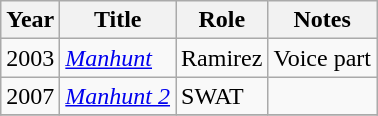<table class="wikitable sortable">
<tr>
<th>Year</th>
<th>Title</th>
<th>Role</th>
<th>Notes</th>
</tr>
<tr>
<td>2003</td>
<td><em><a href='#'>Manhunt</a></em></td>
<td>Ramirez</td>
<td>Voice part</td>
</tr>
<tr>
<td>2007</td>
<td><em><a href='#'>Manhunt 2</a></em></td>
<td>SWAT</td>
<td></td>
</tr>
<tr>
</tr>
</table>
